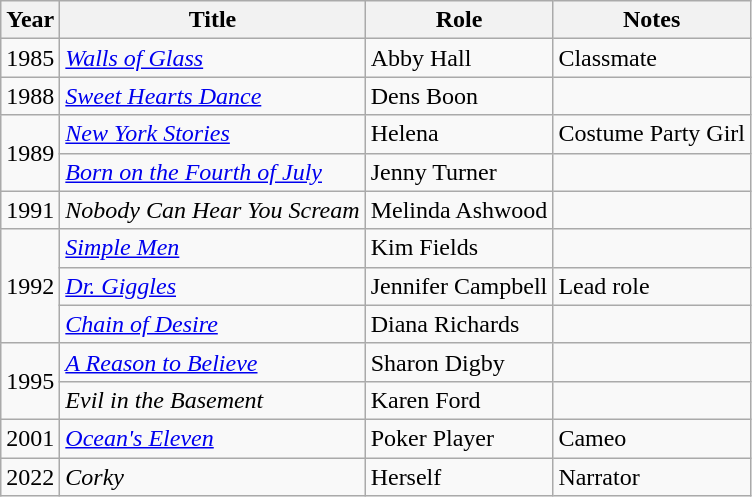<table class="wikitable sortable">
<tr>
<th>Year</th>
<th>Title</th>
<th>Role</th>
<th class="unsortable">Notes</th>
</tr>
<tr>
<td>1985</td>
<td><em><a href='#'>Walls of Glass</a></em></td>
<td>Abby Hall</td>
<td>Classmate</td>
</tr>
<tr>
<td>1988</td>
<td><em><a href='#'>Sweet Hearts Dance</a></em></td>
<td>Dens Boon</td>
<td></td>
</tr>
<tr>
<td rowspan=2>1989</td>
<td><em><a href='#'>New York Stories</a></em></td>
<td>Helena</td>
<td>Costume Party Girl</td>
</tr>
<tr>
<td><em><a href='#'>Born on the Fourth of July</a></em></td>
<td>Jenny Turner</td>
<td></td>
</tr>
<tr>
<td>1991</td>
<td><em>Nobody Can Hear You Scream</em></td>
<td>Melinda Ashwood</td>
<td></td>
</tr>
<tr>
<td rowspan=3>1992</td>
<td><em><a href='#'>Simple Men</a></em></td>
<td>Kim Fields</td>
<td></td>
</tr>
<tr>
<td><em><a href='#'>Dr. Giggles</a></em></td>
<td>Jennifer Campbell</td>
<td>Lead role</td>
</tr>
<tr>
<td><em><a href='#'>Chain of Desire</a></em></td>
<td>Diana Richards</td>
<td></td>
</tr>
<tr>
<td rowspan=2>1995</td>
<td><em><a href='#'>A Reason to Believe</a></em></td>
<td>Sharon Digby</td>
<td></td>
</tr>
<tr>
<td><em>Evil in the Basement</em></td>
<td>Karen Ford</td>
<td></td>
</tr>
<tr>
<td>2001</td>
<td><em><a href='#'>Ocean's Eleven</a></em></td>
<td>Poker Player</td>
<td>Cameo</td>
</tr>
<tr>
<td>2022</td>
<td><em>Corky</em></td>
<td>Herself</td>
<td>Narrator</td>
</tr>
</table>
